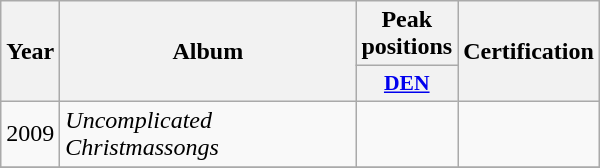<table class="wikitable">
<tr>
<th align="center" rowspan="2" width="10">Year</th>
<th align="center" rowspan="2" width="190">Album</th>
<th align="center" colspan="1" width="20">Peak positions</th>
<th align="center" rowspan="2" width="70">Certification</th>
</tr>
<tr>
<th scope="col" style="width:3em;font-size:90%;"><a href='#'>DEN</a><br></th>
</tr>
<tr>
<td style="text-align:center;">2009</td>
<td><em>Uncomplicated Christmassongs</em></td>
<td style="text-align:center;"></td>
<td style="text-align:center;"></td>
</tr>
<tr>
</tr>
</table>
